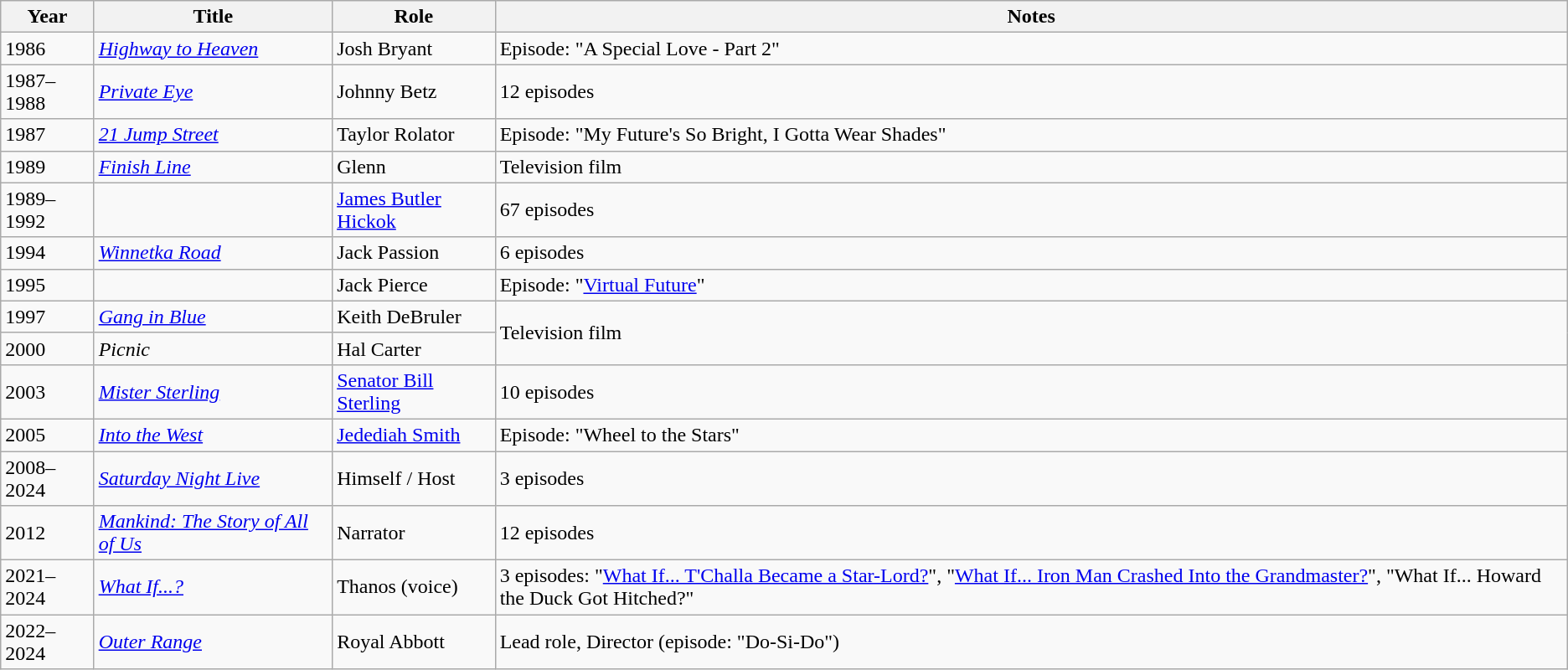<table class="wikitable sortable">
<tr>
<th>Year</th>
<th>Title</th>
<th>Role</th>
<th class="unsortable">Notes</th>
</tr>
<tr>
<td>1986</td>
<td><em><a href='#'>Highway to Heaven</a></em></td>
<td>Josh Bryant</td>
<td>Episode: "A Special Love - Part 2"</td>
</tr>
<tr>
<td>1987–1988</td>
<td><em><a href='#'>Private Eye</a></em></td>
<td>Johnny Betz</td>
<td>12 episodes</td>
</tr>
<tr>
<td>1987</td>
<td><em><a href='#'>21 Jump Street</a></em></td>
<td>Taylor Rolator</td>
<td>Episode: "My Future's So Bright, I Gotta Wear Shades"</td>
</tr>
<tr>
<td>1989</td>
<td><a href='#'><em>Finish Line</em></a></td>
<td>Glenn</td>
<td>Television film</td>
</tr>
<tr>
<td>1989–1992</td>
<td><em></em></td>
<td><a href='#'>James Butler Hickok</a></td>
<td>67 episodes</td>
</tr>
<tr>
<td>1994</td>
<td><em><a href='#'>Winnetka Road</a></em></td>
<td>Jack Passion</td>
<td>6 episodes</td>
</tr>
<tr>
<td>1995</td>
<td><em></em></td>
<td>Jack Pierce</td>
<td>Episode: "<a href='#'>Virtual Future</a>"</td>
</tr>
<tr>
<td>1997</td>
<td><em><a href='#'>Gang in Blue</a></em></td>
<td>Keith DeBruler</td>
<td rowspan="2">Television film</td>
</tr>
<tr>
<td>2000</td>
<td><em>Picnic</em></td>
<td>Hal Carter</td>
</tr>
<tr>
<td>2003</td>
<td><em><a href='#'>Mister Sterling</a></em></td>
<td><a href='#'>Senator Bill Sterling</a></td>
<td>10 episodes</td>
</tr>
<tr>
<td>2005</td>
<td><em><a href='#'>Into the West</a></em></td>
<td><a href='#'>Jedediah Smith</a></td>
<td>Episode: "Wheel to the Stars"</td>
</tr>
<tr>
<td>2008–2024</td>
<td><em><a href='#'>Saturday Night Live</a></em></td>
<td>Himself / Host</td>
<td>3 episodes</td>
</tr>
<tr>
<td>2012</td>
<td><em><a href='#'>Mankind: The Story of All of Us</a></em></td>
<td>Narrator</td>
<td>12 episodes</td>
</tr>
<tr>
<td>2021–2024</td>
<td><em><a href='#'>What If...?</a></em></td>
<td>Thanos (voice)</td>
<td>3 episodes: "<a href='#'>What If... T'Challa Became a Star-Lord?</a>", "<a href='#'>What If... Iron Man Crashed Into the Grandmaster?</a>", "What If... Howard the Duck Got Hitched?"</td>
</tr>
<tr>
<td>2022–2024</td>
<td><em><a href='#'>Outer Range</a></em></td>
<td>Royal Abbott</td>
<td>Lead role, Director (episode: "Do-Si-Do")</td>
</tr>
</table>
